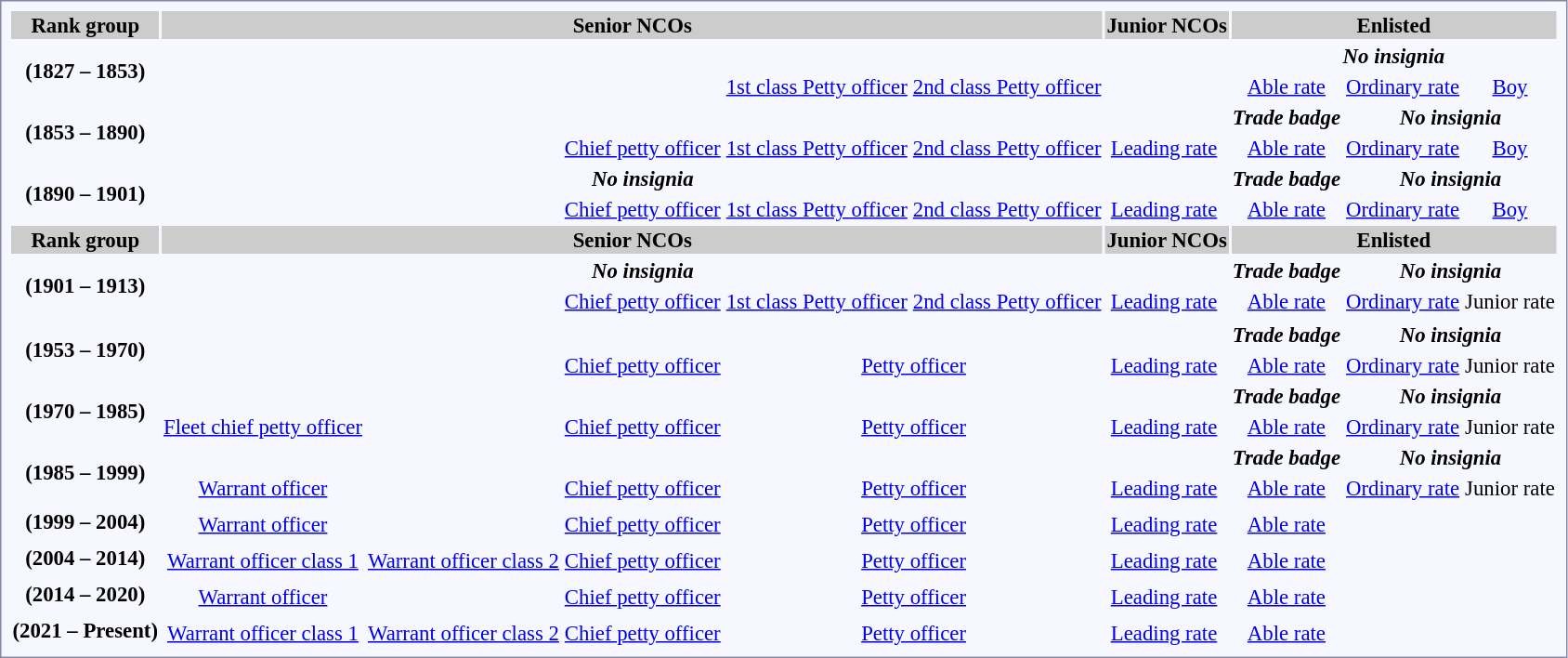<table style="border:1px solid #8888aa; background-color:#f7f8ff; padding:5px; font-size:95%; margin: 0px 12px 12px 0px;">
<tr style="background-color:#CCCCCC; text-align:center;">
<th>Rank group</th>
<th colspan=22>Senior NCOs</th>
<th colspan=6>Junior NCOs</th>
<th colspan=8>Enlisted</th>
</tr>
<tr style="text-align:center;">
<th rowspan=2>(1827 – 1853)</th>
<td colspan=10 rowspan=2></td>
<td colspan=6></td>
<td colspan=6></td>
<td colspan=6 rowspan=2></td>
<td colspan=8><strong><em>No insignia</em></strong></td>
</tr>
<tr style="text-align:center;">
<td colspan=6><a href='#'>1st class Petty officer</a></td>
<td colspan=6><a href='#'>2nd class Petty officer</a></td>
<td colspan=6><a href='#'>Able rate</a></td>
<td colspan=1><a href='#'>Ordinary rate</a></td>
<td colspan=1><a href='#'>Boy</a></td>
</tr>
<tr style="text-align:center;">
<th rowspan=2>(1853 – 1890)</th>
<td colspan=8 rowspan=2></td>
<td colspan=2></td>
<td colspan=6></td>
<td colspan=6></td>
<td colspan=4></td>
<td colspan=2 rowspan=2></td>
<td colspan=6><strong><em>Trade badge</em></strong></td>
<td colspan=2><strong><em>No insignia</em></strong></td>
</tr>
<tr style="text-align:center;">
<td colspan=2><a href='#'>Chief petty officer</a></td>
<td colspan=6><a href='#'>1st class Petty officer</a></td>
<td colspan=6><a href='#'>2nd class Petty officer</a></td>
<td colspan=4><a href='#'>Leading rate</a></td>
<td colspan=6><a href='#'>Able rate</a></td>
<td colspan=1><a href='#'>Ordinary rate</a></td>
<td colspan=1><a href='#'>Boy</a></td>
</tr>
<tr style="text-align:center;">
<th rowspan=2>(1890 – 1901)</th>
<td colspan=8 rowspan=2></td>
<td colspan=2><strong><em>No insignia</em></strong></td>
<td colspan=6></td>
<td colspan=6></td>
<td colspan=4></td>
<td colspan=2 rowspan=2></td>
<td colspan=6><strong><em>Trade badge</em></strong></td>
<td colspan=2><strong><em>No insignia</em></strong></td>
</tr>
<tr style="text-align:center;">
<td colspan=2><a href='#'>Chief petty officer</a></td>
<td colspan=6><a href='#'>1st class Petty officer</a></td>
<td colspan=6><a href='#'>2nd class Petty officer</a></td>
<td colspan=4><a href='#'>Leading rate</a></td>
<td colspan=6><a href='#'>Able rate</a></td>
<td colspan=1><a href='#'>Ordinary rate</a></td>
<td colspan=1><a href='#'>Boy</a></td>
</tr>
<tr style="background-color:#CCCCCC; text-align:center;">
<th>Rank group</th>
<th colspan=22>Senior NCOs</th>
<th colspan=6>Junior NCOs</th>
<th colspan=8>Enlisted</th>
</tr>
<tr style="text-align:center;">
<th rowspan=2>(1901 – 1913)</th>
<td colspan=8 rowspan=2></td>
<td colspan=2><strong><em>No insignia</em></strong></td>
<td colspan=6></td>
<td colspan=6></td>
<td colspan=4></td>
<td colspan=2 rowspan=2></td>
<td colspan=6><strong><em>Trade badge</em></strong></td>
<td colspan=2><strong><em>No insignia</em></strong></td>
</tr>
<tr style="text-align:center;">
<td colspan=2><a href='#'>Chief petty officer</a></td>
<td colspan=6><a href='#'>1st class Petty officer</a></td>
<td colspan=6><a href='#'>2nd class Petty officer</a></td>
<td colspan=4><a href='#'>Leading rate</a></td>
<td colspan=6><a href='#'>Able rate</a></td>
<td colspan=1><a href='#'>Ordinary rate</a></td>
<td colspan=1>Junior rate</td>
</tr>
<tr style="text-align:center;">
</tr>
<tr style="text-align:center;">
<th rowspan=2>(1953 – 1970)</th>
<td colspan=8 rowspan=2></td>
<td colspan=2></td>
<td colspan=12></td>
<td colspan=4></td>
<td colspan=2 rowspan=2></td>
<td colspan=6><strong><em>Trade badge</em></strong></td>
<td colspan=2><strong><em>No insignia</em></strong></td>
</tr>
<tr style="text-align:center;">
<td colspan=2><a href='#'>Chief petty officer</a></td>
<td colspan=12><a href='#'>Petty officer</a></td>
<td colspan=4><a href='#'>Leading rate</a></td>
<td colspan=6><a href='#'>Able rate</a></td>
<td colspan=1><a href='#'>Ordinary rate</a></td>
<td colspan=1>Junior rate<br></td>
</tr>
<tr style="text-align:center;">
<th rowspan=2>(1970 – 1985)</th>
<td colspan=6></td>
<td colspan=2 rowspan=2></td>
<td colspan=2></td>
<td colspan=12></td>
<td colspan=4></td>
<td colspan=2 rowspan=2></td>
<td colspan=6><strong><em>Trade badge</em></strong></td>
<td colspan=2><strong><em>No insignia</em></strong></td>
</tr>
<tr style="text-align:center;">
<td colspan=6><a href='#'>Fleet chief petty officer</a></td>
<td colspan=2><a href='#'>Chief petty officer</a></td>
<td colspan=12><a href='#'>Petty officer</a></td>
<td colspan=4><a href='#'>Leading rate</a></td>
<td colspan=6><a href='#'>Able rate</a></td>
<td colspan=1><a href='#'>Ordinary rate</a></td>
<td colspan=1>Junior rate</td>
</tr>
<tr style="text-align:center;">
<th rowspan=2>(1985 – 1999)</th>
<td colspan=6></td>
<td colspan=2 rowspan=2></td>
<td colspan=2></td>
<td colspan=12></td>
<td colspan=4></td>
<td colspan=2 rowspan=2></td>
<td colspan=6><strong><em>Trade badge</em></strong></td>
<td colspan=2><strong><em>No insignia</em></strong></td>
</tr>
<tr style="text-align:center;">
<td colspan=6><a href='#'>Warrant officer</a></td>
<td colspan=2><a href='#'>Chief petty officer</a></td>
<td colspan=12><a href='#'>Petty officer</a></td>
<td colspan=4><a href='#'>Leading rate</a></td>
<td colspan=6><a href='#'>Able rate</a></td>
<td colspan=1><a href='#'>Ordinary rate</a></td>
<td colspan=1>Junior rate</td>
</tr>
<tr style="text-align:center;">
<th rowspan=2>(1999 – 2004)</th>
<td colspan=6></td>
<td colspan=2 rowspan=2></td>
<td colspan=2></td>
<td colspan=12></td>
<td colspan=4></td>
<td colspan=2 rowspan=2></td>
<td colspan=6></td>
<td colspan=2 rowspan=2></td>
</tr>
<tr style="text-align:center;">
<td colspan=6><a href='#'>Warrant officer</a></td>
<td colspan=2><a href='#'>Chief petty officer</a></td>
<td colspan=12><a href='#'>Petty officer</a></td>
<td colspan=4><a href='#'>Leading rate</a></td>
<td colspan=6><a href='#'>Able rate</a><br></td>
</tr>
<tr style="text-align:center;">
<th rowspan=2>(2004 – 2014)</th>
<td colspan=6></td>
<td colspan=2></td>
<td colspan=2></td>
<td colspan=12></td>
<td colspan=4></td>
<td colspan=2 rowspan=2></td>
<td colspan=6></td>
<td colspan=2 rowspan=2></td>
</tr>
<tr style="text-align:center;">
<td colspan=6><a href='#'>Warrant officer class 1</a></td>
<td colspan=2><a href='#'>Warrant officer class 2</a></td>
<td colspan=2><a href='#'>Chief petty officer</a></td>
<td colspan=12><a href='#'>Petty officer</a></td>
<td colspan=4><a href='#'>Leading rate</a></td>
<td colspan=6><a href='#'>Able rate</a></td>
</tr>
<tr style="text-align:center;">
<th rowspan=2>(2014 – 2020)</th>
<td colspan=6></td>
<td colspan=2 rowspan=2></td>
<td colspan=2></td>
<td colspan=12></td>
<td colspan=4></td>
<td colspan=2 rowspan=2></td>
<td colspan=6></td>
<td colspan=2 rowspan=2></td>
</tr>
<tr style="text-align:center;">
<td colspan=6><a href='#'>Warrant officer</a></td>
<td colspan=2><a href='#'>Chief petty officer</a></td>
<td colspan=12><a href='#'>Petty officer</a></td>
<td colspan=4><a href='#'>Leading rate</a></td>
<td colspan=6><a href='#'>Able rate</a></td>
</tr>
<tr style="text-align:center;">
<th rowspan=2>(2021 – Present)</th>
<td colspan=6></td>
<td colspan=2></td>
<td colspan=2></td>
<td colspan=12></td>
<td colspan=4></td>
<td colspan=2 rowspan=2></td>
<td colspan=6></td>
<td colspan=2 rowspan=2></td>
</tr>
<tr style="text-align:center;">
<td colspan=6><a href='#'>Warrant officer class 1</a></td>
<td colspan=2><a href='#'>Warrant officer class 2</a></td>
<td colspan=2><a href='#'>Chief petty officer</a></td>
<td colspan=12><a href='#'>Petty officer</a></td>
<td colspan=4><a href='#'>Leading rate</a></td>
<td colspan=6><a href='#'>Able rate</a><br></td>
</tr>
</table>
